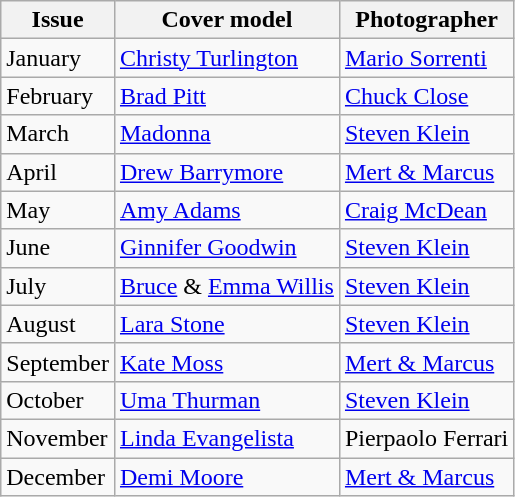<table class="sortable wikitable">
<tr>
<th>Issue</th>
<th>Cover model</th>
<th>Photographer</th>
</tr>
<tr>
<td>January</td>
<td><a href='#'>Christy Turlington</a></td>
<td><a href='#'>Mario Sorrenti</a></td>
</tr>
<tr>
<td>February</td>
<td><a href='#'>Brad Pitt</a></td>
<td><a href='#'>Chuck Close</a></td>
</tr>
<tr>
<td>March</td>
<td><a href='#'>Madonna</a></td>
<td><a href='#'>Steven Klein</a></td>
</tr>
<tr>
<td>April</td>
<td><a href='#'>Drew Barrymore</a></td>
<td><a href='#'>Mert & Marcus</a></td>
</tr>
<tr>
<td>May</td>
<td><a href='#'>Amy Adams</a></td>
<td><a href='#'>Craig McDean</a></td>
</tr>
<tr>
<td>June</td>
<td><a href='#'>Ginnifer Goodwin</a></td>
<td><a href='#'>Steven Klein</a></td>
</tr>
<tr>
<td>July</td>
<td><a href='#'>Bruce</a> & <a href='#'>Emma Willis</a></td>
<td><a href='#'>Steven Klein</a></td>
</tr>
<tr>
<td>August</td>
<td><a href='#'>Lara Stone</a></td>
<td><a href='#'>Steven Klein</a></td>
</tr>
<tr>
<td>September</td>
<td><a href='#'>Kate Moss</a></td>
<td><a href='#'>Mert & Marcus</a></td>
</tr>
<tr>
<td>October</td>
<td><a href='#'>Uma Thurman</a></td>
<td><a href='#'>Steven Klein</a></td>
</tr>
<tr>
<td>November</td>
<td><a href='#'>Linda Evangelista</a></td>
<td>Pierpaolo Ferrari</td>
</tr>
<tr>
<td>December</td>
<td><a href='#'>Demi Moore</a></td>
<td><a href='#'>Mert & Marcus</a></td>
</tr>
</table>
